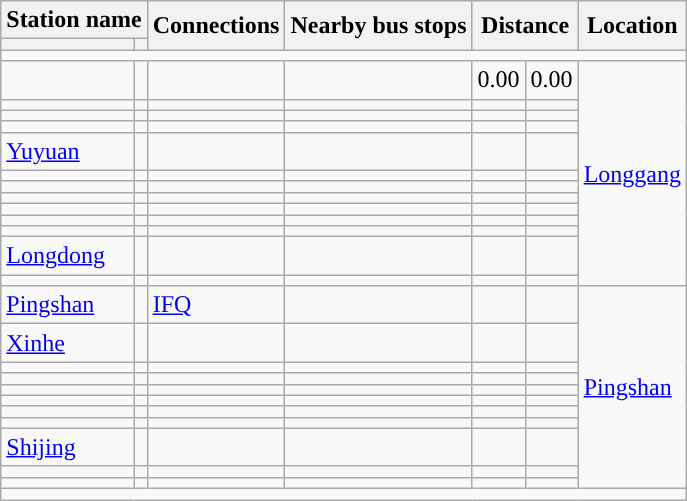<table class="wikitable">
<tr>
<th colspan="2">Station name</th>
<th rowspan="2">Connections</th>
<th rowspan="2">Nearby bus stops</th>
<th colspan="2" rowspan="2">Distance<br></th>
<th rowspan="2">Location</th>
</tr>
<tr>
<th></th>
<th></th>
</tr>
<tr style="background:#">
<td colspan = "7"></td>
</tr>
<tr>
<td></td>
<td></td>
<td> </td>
<td></td>
<td>0.00</td>
<td>0.00</td>
<td rowspan=13><a href='#'>Longgang</a></td>
</tr>
<tr>
<td></td>
<td></td>
<td></td>
<td></td>
<td></td>
<td></td>
</tr>
<tr>
<td></td>
<td></td>
<td></td>
<td></td>
<td></td>
<td></td>
</tr>
<tr>
<td></td>
<td></td>
<td></td>
<td></td>
<td></td>
<td></td>
</tr>
<tr>
<td><a href='#'>Yuyuan</a></td>
<td></td>
<td></td>
<td></td>
<td></td>
<td></td>
</tr>
<tr>
<td></td>
<td></td>
<td></td>
<td></td>
<td></td>
<td></td>
</tr>
<tr>
<td></td>
<td></td>
<td></td>
<td></td>
<td></td>
<td></td>
</tr>
<tr>
<td></td>
<td></td>
<td></td>
<td></td>
<td></td>
<td></td>
</tr>
<tr>
<td></td>
<td></td>
<td></td>
<td></td>
<td></td>
<td></td>
</tr>
<tr>
<td></td>
<td></td>
<td></td>
<td></td>
<td></td>
<td></td>
</tr>
<tr>
<td></td>
<td></td>
<td></td>
<td></td>
<td></td>
<td></td>
</tr>
<tr>
<td><a href='#'>Longdong</a></td>
<td></td>
<td></td>
<td></td>
<td></td>
<td></td>
</tr>
<tr>
<td></td>
<td></td>
<td></td>
<td></td>
<td></td>
<td></td>
</tr>
<tr>
<td><a href='#'>Pingshan</a></td>
<td></td>
<td> <a href='#'>IFQ</a><br></td>
<td></td>
<td></td>
<td></td>
<td rowspan=11><a href='#'>Pingshan</a></td>
</tr>
<tr>
<td><a href='#'>Xinhe</a></td>
<td></td>
<td></td>
<td></td>
<td></td>
<td></td>
</tr>
<tr>
<td></td>
<td></td>
<td></td>
<td></td>
<td></td>
<td></td>
</tr>
<tr>
<td></td>
<td></td>
<td></td>
<td></td>
<td></td>
<td></td>
</tr>
<tr>
<td></td>
<td></td>
<td></td>
<td></td>
<td></td>
<td></td>
</tr>
<tr>
<td></td>
<td></td>
<td></td>
<td></td>
<td></td>
<td></td>
</tr>
<tr>
<td></td>
<td></td>
<td></td>
<td></td>
<td></td>
<td></td>
</tr>
<tr>
<td></td>
<td></td>
<td></td>
<td></td>
<td></td>
<td></td>
</tr>
<tr>
<td><a href='#'>Shijing</a></td>
<td></td>
<td></td>
<td></td>
<td></td>
<td></td>
</tr>
<tr>
<td></td>
<td></td>
<td></td>
<td></td>
<td></td>
<td></td>
</tr>
<tr>
<td></td>
<td></td>
<td></td>
<td></td>
<td></td>
<td></td>
</tr>
<tr style="background:#">
<td colspan = "7"></td>
</tr>
</table>
